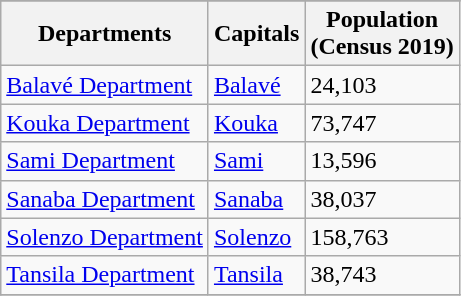<table class="wikitable">
<tr>
</tr>
<tr>
<th>Departments</th>
<th>Capitals</th>
<th>Population <br>(Census 2019)</th>
</tr>
<tr>
<td><a href='#'>Balavé Department</a></td>
<td><a href='#'>Balavé</a></td>
<td>24,103</td>
</tr>
<tr>
<td><a href='#'>Kouka Department</a></td>
<td><a href='#'>Kouka</a></td>
<td>73,747</td>
</tr>
<tr>
<td><a href='#'>Sami Department</a></td>
<td><a href='#'>Sami</a></td>
<td>13,596</td>
</tr>
<tr>
<td><a href='#'>Sanaba Department</a></td>
<td><a href='#'>Sanaba</a></td>
<td>38,037</td>
</tr>
<tr>
<td><a href='#'>Solenzo Department</a></td>
<td><a href='#'>Solenzo</a></td>
<td>158,763</td>
</tr>
<tr>
<td><a href='#'>Tansila Department</a></td>
<td><a href='#'>Tansila</a></td>
<td>38,743</td>
</tr>
<tr>
</tr>
</table>
